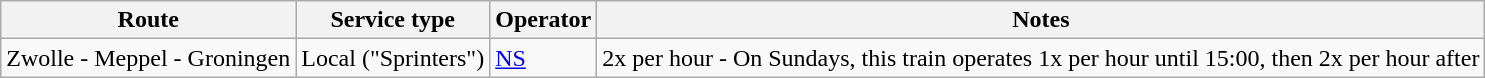<table class="wikitable">
<tr>
<th>Route</th>
<th>Service type</th>
<th>Operator</th>
<th>Notes</th>
</tr>
<tr>
<td>Zwolle - Meppel - Groningen</td>
<td>Local ("Sprinters")</td>
<td><a href='#'>NS</a></td>
<td>2x per hour - On Sundays, this train operates 1x per hour until 15:00, then 2x per hour after</td>
</tr>
</table>
